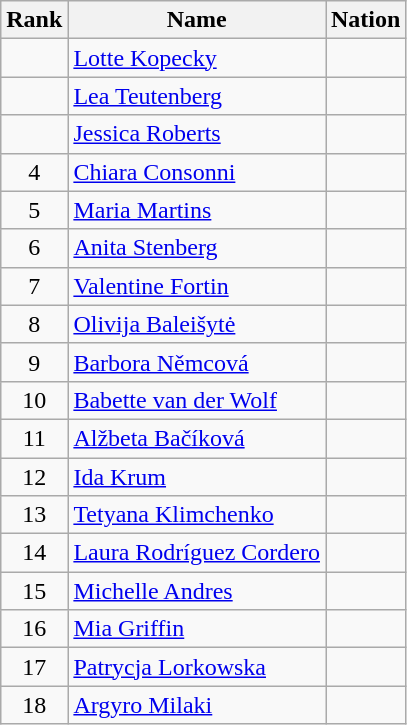<table class="wikitable sortable" style="text-align:center">
<tr>
<th>Rank</th>
<th>Name</th>
<th>Nation</th>
</tr>
<tr>
<td></td>
<td align=left><a href='#'>Lotte Kopecky</a></td>
<td align=left></td>
</tr>
<tr>
<td></td>
<td align=left><a href='#'>Lea Teutenberg</a></td>
<td align=left></td>
</tr>
<tr>
<td></td>
<td align=left><a href='#'>Jessica Roberts</a></td>
<td align=left></td>
</tr>
<tr>
<td>4</td>
<td align=left><a href='#'>Chiara Consonni</a></td>
<td align=left></td>
</tr>
<tr>
<td>5</td>
<td align=left><a href='#'>Maria Martins</a></td>
<td align=left></td>
</tr>
<tr>
<td>6</td>
<td align=left><a href='#'>Anita Stenberg</a></td>
<td align=left></td>
</tr>
<tr>
<td>7</td>
<td align=left><a href='#'>Valentine Fortin</a></td>
<td align=left></td>
</tr>
<tr>
<td>8</td>
<td align=left><a href='#'>Olivija Baleišytė</a></td>
<td align=left></td>
</tr>
<tr>
<td>9</td>
<td align=left><a href='#'>Barbora Němcová</a></td>
<td align=left></td>
</tr>
<tr>
<td>10</td>
<td align=left><a href='#'>Babette van der Wolf</a></td>
<td align=left></td>
</tr>
<tr>
<td>11</td>
<td align=left><a href='#'>Alžbeta Bačíková</a></td>
<td align=left></td>
</tr>
<tr>
<td>12</td>
<td align=left><a href='#'>Ida Krum</a></td>
<td align=left></td>
</tr>
<tr>
<td>13</td>
<td align=left><a href='#'>Tetyana Klimchenko</a></td>
<td align=left></td>
</tr>
<tr>
<td>14</td>
<td align=left><a href='#'>Laura Rodríguez Cordero</a></td>
<td align=left></td>
</tr>
<tr>
<td>15</td>
<td align=left><a href='#'>Michelle Andres</a></td>
<td align=left></td>
</tr>
<tr>
<td>16</td>
<td align=left><a href='#'>Mia Griffin</a></td>
<td align=left></td>
</tr>
<tr>
<td>17</td>
<td align=left><a href='#'>Patrycja Lorkowska</a></td>
<td align=left></td>
</tr>
<tr>
<td>18</td>
<td align=left><a href='#'>Argyro Milaki</a></td>
<td align=left></td>
</tr>
</table>
